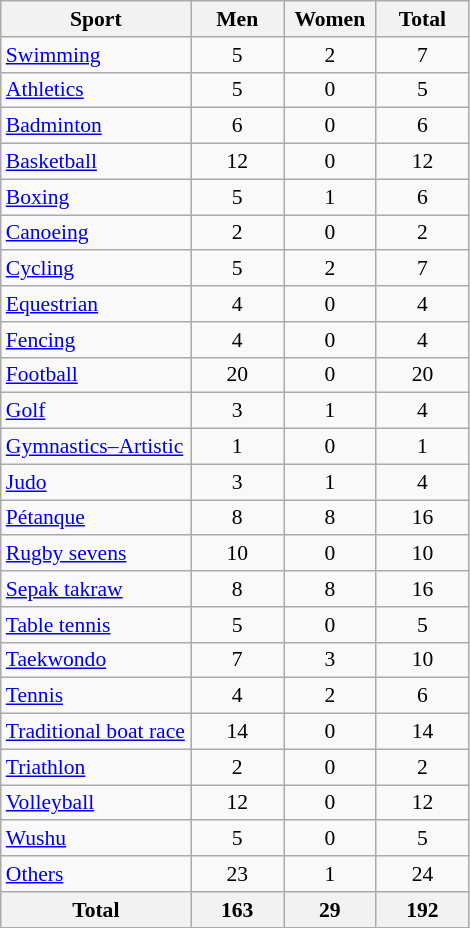<table class="wikitable sortable" style="font-size:90%; text-align:center;">
<tr>
<th width=120>Sport</th>
<th width=55>Men</th>
<th width=55>Women</th>
<th width=55>Total</th>
</tr>
<tr>
<td align=left><a href='#'>Swimming</a></td>
<td>5</td>
<td>2</td>
<td>7</td>
</tr>
<tr>
<td align=left><a href='#'>Athletics</a></td>
<td>5</td>
<td>0</td>
<td>5</td>
</tr>
<tr>
<td align=left><a href='#'>Badminton</a></td>
<td>6</td>
<td>0</td>
<td>6</td>
</tr>
<tr>
<td align=left><a href='#'>Basketball</a></td>
<td>12</td>
<td>0</td>
<td>12</td>
</tr>
<tr>
<td align=left><a href='#'>Boxing</a></td>
<td>5</td>
<td>1</td>
<td>6</td>
</tr>
<tr>
<td align=left><a href='#'>Canoeing</a></td>
<td>2</td>
<td>0</td>
<td>2</td>
</tr>
<tr>
<td align=left><a href='#'>Cycling</a></td>
<td>5</td>
<td>2</td>
<td>7</td>
</tr>
<tr>
<td align=left><a href='#'>Equestrian</a></td>
<td>4</td>
<td>0</td>
<td>4</td>
</tr>
<tr>
<td align=left><a href='#'>Fencing</a></td>
<td>4</td>
<td>0</td>
<td>4</td>
</tr>
<tr>
<td align=left><a href='#'>Football</a></td>
<td>20</td>
<td>0</td>
<td>20</td>
</tr>
<tr>
<td align=left><a href='#'>Golf</a></td>
<td>3</td>
<td>1</td>
<td>4</td>
</tr>
<tr>
<td align=left><a href='#'>Gymnastics–Artistic</a></td>
<td>1</td>
<td>0</td>
<td>1</td>
</tr>
<tr>
<td align=left><a href='#'>Judo</a></td>
<td>3</td>
<td>1</td>
<td>4</td>
</tr>
<tr>
<td align=left><a href='#'>Pétanque</a></td>
<td>8</td>
<td>8</td>
<td>16</td>
</tr>
<tr>
<td align=left><a href='#'>Rugby sevens</a></td>
<td>10</td>
<td>0</td>
<td>10</td>
</tr>
<tr>
<td align=left><a href='#'>Sepak takraw</a></td>
<td>8</td>
<td>8</td>
<td>16</td>
</tr>
<tr>
<td align=left><a href='#'>Table tennis</a></td>
<td>5</td>
<td>0</td>
<td>5</td>
</tr>
<tr>
<td align=left><a href='#'>Taekwondo</a></td>
<td>7</td>
<td>3</td>
<td>10</td>
</tr>
<tr>
<td align=left><a href='#'>Tennis</a></td>
<td>4</td>
<td>2</td>
<td>6</td>
</tr>
<tr>
<td align=left><a href='#'>Traditional boat race</a></td>
<td>14</td>
<td>0</td>
<td>14</td>
</tr>
<tr>
<td align=left><a href='#'>Triathlon</a></td>
<td>2</td>
<td>0</td>
<td>2</td>
</tr>
<tr>
<td align=left><a href='#'>Volleyball</a></td>
<td>12</td>
<td>0</td>
<td>12</td>
</tr>
<tr>
<td align=left><a href='#'>Wushu</a></td>
<td>5</td>
<td>0</td>
<td>5</td>
</tr>
<tr>
<td align=left><a href='#'>Others</a></td>
<td>23</td>
<td>1</td>
<td>24</td>
</tr>
<tr class="sortbottom">
<th>Total</th>
<th>163</th>
<th>29</th>
<th>192</th>
</tr>
</table>
